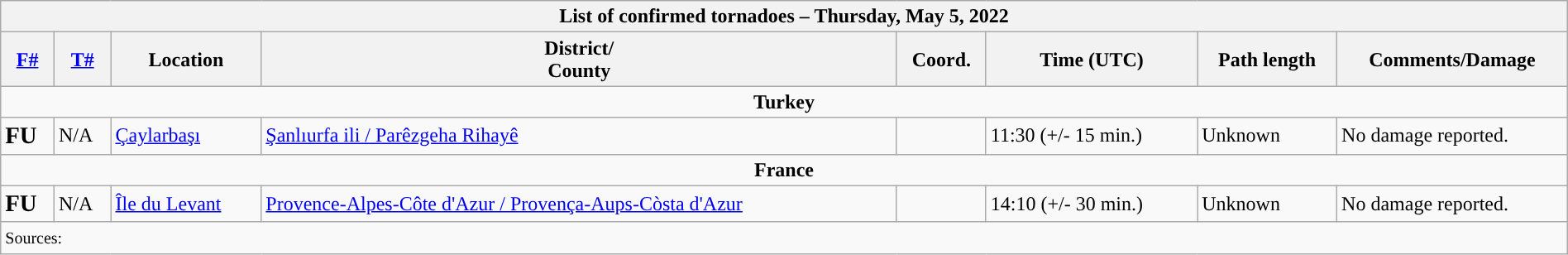<table class="wikitable collapsible" width="100%">
<tr>
<th colspan="8">List of confirmed tornadoes – Thursday, May 5, 2022</th>
</tr>
<tr>
<th><a href='#'>F#</a></th>
<th><a href='#'>T#</a></th>
<th>Location</th>
<th>District/<br>County</th>
<th>Coord.</th>
<th>Time (UTC)</th>
<th>Path length</th>
<th>Comments/Damage</th>
</tr>
<tr>
<td colspan="8" align=center><strong>Turkey</strong></td>
</tr>
<tr>
<td><big><strong>FU</strong></big></td>
<td>N/A</td>
<td><a href='#'>Çaylarbaşı</a></td>
<td><a href='#'>Şanlıurfa ili / Parêzgeha Rihayê</a></td>
<td></td>
<td>11:30 (+/- 15 min.)</td>
<td>Unknown</td>
<td>No damage reported.</td>
</tr>
<tr>
<td colspan="8" align=center><strong>France</strong></td>
</tr>
<tr>
<td><big><strong>FU</strong></big></td>
<td>N/A</td>
<td><a href='#'>Île du Levant</a></td>
<td><a href='#'>Provence-Alpes-Côte d'Azur / Provença-Aups-Còsta d'Azur</a></td>
<td></td>
<td>14:10 (+/- 30 min.)</td>
<td>Unknown</td>
<td>No damage reported.</td>
</tr>
<tr>
<td colspan="8"><small>Sources:  </small></td>
</tr>
</table>
